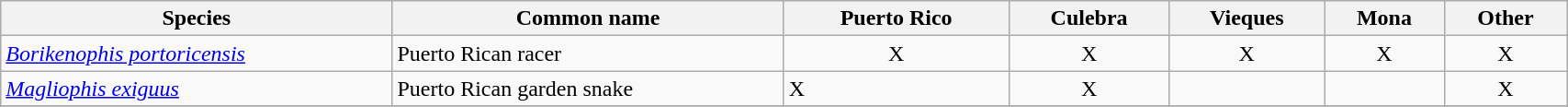<table width=90% class="wikitable">
<tr>
<th width=25%>Species</th>
<th width=25%>Common name</th>
<th>Puerto Rico</th>
<th>Culebra</th>
<th>Vieques</th>
<th>Mona</th>
<th>Other</th>
</tr>
<tr>
<td><em><a href='#'>Borikenophis portoricensis</a></em> </td>
<td>Puerto Rican racer</td>
<td align=center>X</td>
<td align=center>X</td>
<td align=center>X</td>
<td align=center>X</td>
<td align=center>X </td>
</tr>
<tr>
<td><em><a href='#'>Magliophis exiguus</a></em></td>
<td>Puerto Rican garden snake</td>
<td>X</td>
<td align=center>X</td>
<td></td>
<td></td>
<td align=center>X </td>
</tr>
<tr>
</tr>
</table>
